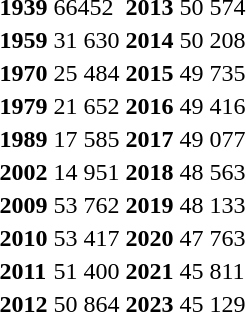<table>
<tr>
<td><strong>1939</strong></td>
<td>66452</td>
<td><strong>2013</strong></td>
<td>50 574</td>
</tr>
<tr>
<td><strong>1959</strong></td>
<td>31 630</td>
<td><strong>2014</strong></td>
<td>50 208</td>
</tr>
<tr>
<td><strong>1970</strong></td>
<td>25 484</td>
<td><strong>2015</strong></td>
<td>49 735</td>
</tr>
<tr>
<td><strong>1979</strong></td>
<td>21 652</td>
<td><strong>2016</strong></td>
<td>49 416</td>
</tr>
<tr>
<td><strong>1989</strong></td>
<td>17 585</td>
<td><strong>2017</strong></td>
<td>49 077</td>
</tr>
<tr>
<td><strong>2002</strong></td>
<td>14 951</td>
<td><strong>2018</strong></td>
<td>48 563</td>
</tr>
<tr>
<td><strong>2009</strong></td>
<td>53 762</td>
<td><strong>2019</strong></td>
<td>48 133</td>
</tr>
<tr>
<td><strong>2010</strong></td>
<td>53 417</td>
<td><strong>2020</strong></td>
<td>47 763</td>
</tr>
<tr>
<td><strong>2011</strong></td>
<td>51 400</td>
<td><strong>2021</strong></td>
<td>45 811</td>
</tr>
<tr>
<td><strong>2012</strong></td>
<td>50 864</td>
<td><strong>2023</strong></td>
<td>45 129</td>
</tr>
</table>
